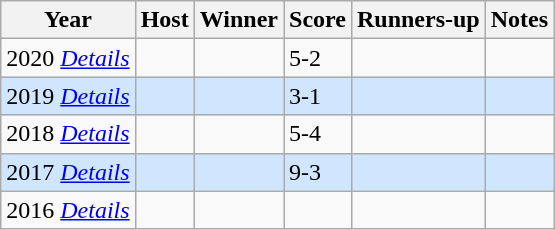<table class="wikitable">
<tr>
<th>Year</th>
<th>Host</th>
<th>Winner</th>
<th>Score</th>
<th>Runners-up</th>
<th>Notes</th>
</tr>
<tr>
<td>2020 <em><a href='#'>Details</a></em></td>
<td></td>
<td></td>
<td>5-2</td>
<td></td>
<td></td>
</tr>
<tr style="background: #D0E6FF;">
<td>2019 <em><a href='#'>Details</a></em></td>
<td></td>
<td></td>
<td>3-1</td>
<td></td>
<td></td>
</tr>
<tr>
<td>2018 <em><a href='#'>Details</a></em></td>
<td></td>
<td></td>
<td>5-4</td>
<td></td>
<td></td>
</tr>
<tr style="background: #D0E6FF;">
<td>2017 <em><a href='#'>Details</a></em></td>
<td></td>
<td></td>
<td>9-3</td>
<td></td>
<td></td>
</tr>
<tr>
<td>2016 <em><a href='#'>Details</a></em></td>
<td></td>
<td></td>
<td></td>
<td></td>
<td></td>
</tr>
</table>
